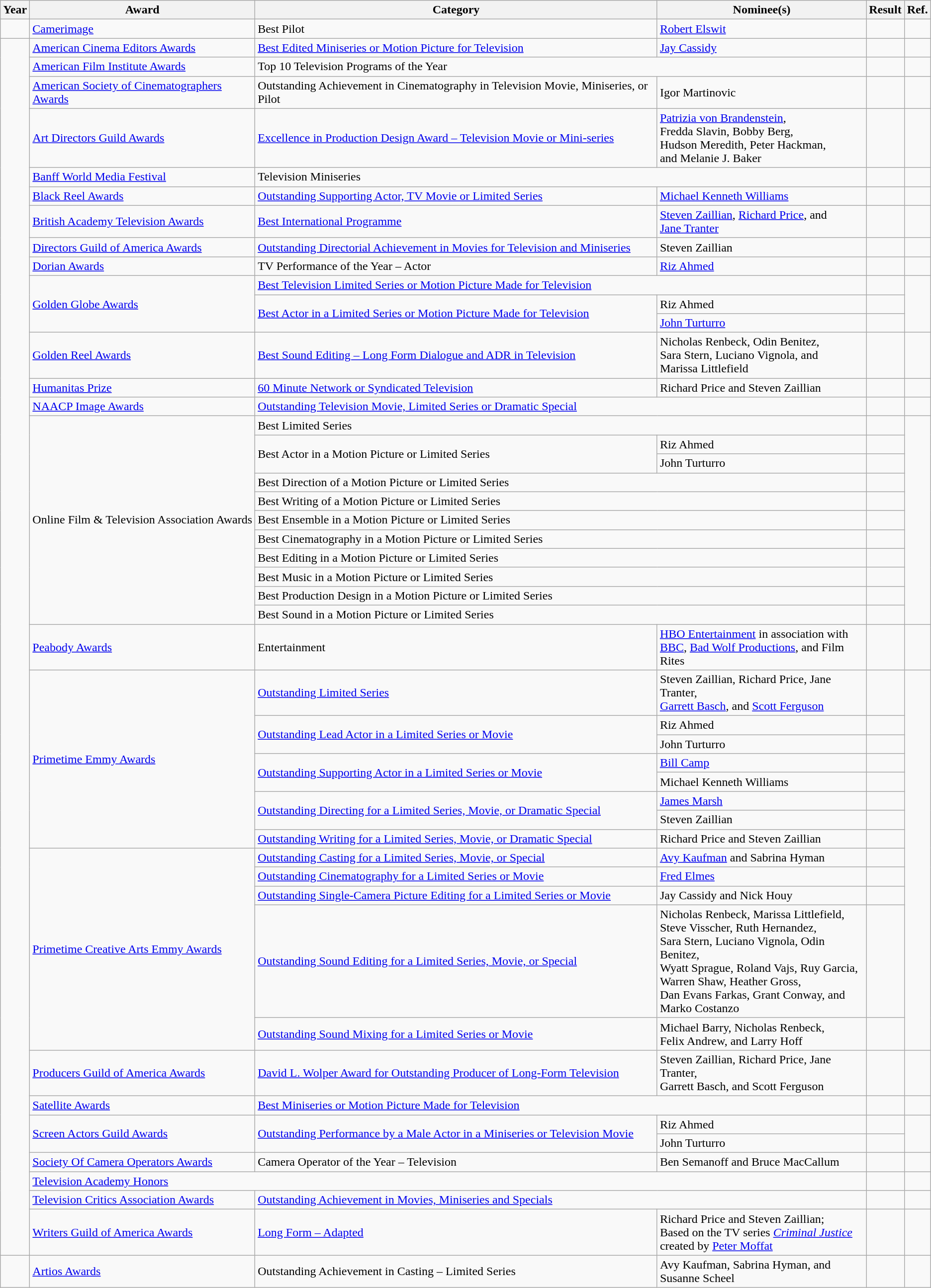<table class="wikitable sortable">
<tr>
<th>Year</th>
<th>Award</th>
<th>Category</th>
<th>Nominee(s)</th>
<th>Result</th>
<th>Ref.</th>
</tr>
<tr>
<td></td>
<td><a href='#'>Camerimage</a></td>
<td>Best Pilot</td>
<td><a href='#'>Robert Elswit</a> </td>
<td></td>
<td align="center"></td>
</tr>
<tr>
<td rowspan="48"></td>
<td><a href='#'>American Cinema Editors Awards</a></td>
<td><a href='#'>Best Edited Miniseries or Motion Picture for Television</a></td>
<td><a href='#'>Jay Cassidy</a> </td>
<td></td>
<td align="center"></td>
</tr>
<tr>
<td><a href='#'>American Film Institute Awards</a></td>
<td colspan="2">Top 10 Television Programs of the Year</td>
<td></td>
<td align="center"></td>
</tr>
<tr>
<td><a href='#'>American Society of Cinematographers Awards</a></td>
<td>Outstanding Achievement in Cinematography in Television Movie, Miniseries, or Pilot</td>
<td>Igor Martinovic </td>
<td></td>
<td align="center"></td>
</tr>
<tr>
<td><a href='#'>Art Directors Guild Awards</a></td>
<td><a href='#'>Excellence in Production Design Award – Television Movie or Mini-series</a></td>
<td><a href='#'>Patrizia von Brandenstein</a>, <br> Fredda Slavin, Bobby Berg, <br> Hudson Meredith, Peter Hackman, <br> and Melanie J. Baker </td>
<td></td>
<td align="center"></td>
</tr>
<tr>
<td><a href='#'>Banff World Media Festival</a></td>
<td colspan="2">Television Miniseries</td>
<td></td>
<td align="center"></td>
</tr>
<tr>
<td><a href='#'>Black Reel Awards</a></td>
<td><a href='#'>Outstanding Supporting Actor, TV Movie or Limited Series</a></td>
<td><a href='#'>Michael Kenneth Williams</a></td>
<td></td>
<td align="center"></td>
</tr>
<tr>
<td><a href='#'>British Academy Television Awards</a></td>
<td><a href='#'>Best International Programme</a></td>
<td><a href='#'>Steven Zaillian</a>, <a href='#'>Richard Price</a>, and <br> <a href='#'>Jane Tranter</a></td>
<td></td>
<td align="center"></td>
</tr>
<tr>
<td><a href='#'>Directors Guild of America Awards</a></td>
<td><a href='#'>Outstanding Directorial Achievement in Movies for Television and Miniseries</a></td>
<td>Steven Zaillian </td>
<td></td>
<td align="center"></td>
</tr>
<tr>
<td><a href='#'>Dorian Awards</a></td>
<td>TV Performance of the Year – Actor</td>
<td><a href='#'>Riz Ahmed</a></td>
<td></td>
<td align="center"></td>
</tr>
<tr>
<td rowspan="3"><a href='#'>Golden Globe Awards</a></td>
<td colspan="2"><a href='#'>Best Television Limited Series or Motion Picture Made for Television</a></td>
<td></td>
<td align="center" rowspan="3"></td>
</tr>
<tr>
<td rowspan="2"><a href='#'>Best Actor in a Limited Series or Motion Picture Made for Television</a></td>
<td>Riz Ahmed</td>
<td></td>
</tr>
<tr>
<td><a href='#'>John Turturro</a></td>
<td></td>
</tr>
<tr>
<td><a href='#'>Golden Reel Awards</a></td>
<td><a href='#'>Best Sound Editing – Long Form Dialogue and ADR in Television</a></td>
<td>Nicholas Renbeck, Odin Benitez, <br> Sara Stern, Luciano Vignola, and <br> Marissa Littlefield </td>
<td></td>
<td align="center"></td>
</tr>
<tr>
<td><a href='#'>Humanitas Prize</a></td>
<td><a href='#'>60 Minute Network or Syndicated Television</a></td>
<td>Richard Price and Steven Zaillian <br> </td>
<td></td>
<td align="center"></td>
</tr>
<tr>
<td><a href='#'>NAACP Image Awards</a></td>
<td colspan="2"><a href='#'>Outstanding Television Movie, Limited Series or Dramatic Special</a></td>
<td></td>
<td align="center"></td>
</tr>
<tr>
<td rowspan="11">Online Film & Television Association Awards</td>
<td colspan="2">Best Limited Series</td>
<td></td>
<td align="center" rowspan="11"></td>
</tr>
<tr>
<td rowspan="2">Best Actor in a Motion Picture or Limited Series</td>
<td>Riz Ahmed</td>
<td></td>
</tr>
<tr>
<td>John Turturro</td>
<td></td>
</tr>
<tr>
<td colspan="2">Best Direction of a Motion Picture or Limited Series</td>
<td></td>
</tr>
<tr>
<td colspan="2">Best Writing of a Motion Picture or Limited Series</td>
<td></td>
</tr>
<tr>
<td colspan="2">Best Ensemble in a Motion Picture or Limited Series</td>
<td></td>
</tr>
<tr>
<td colspan="2">Best Cinematography in a Motion Picture or Limited Series</td>
<td></td>
</tr>
<tr>
<td colspan="2">Best Editing in a Motion Picture or Limited Series</td>
<td></td>
</tr>
<tr>
<td colspan="2">Best Music in a Motion Picture or Limited Series</td>
<td></td>
</tr>
<tr>
<td colspan="2">Best Production Design in a Motion Picture or Limited Series</td>
<td></td>
</tr>
<tr>
<td colspan="2">Best Sound in a Motion Picture or Limited Series</td>
<td></td>
</tr>
<tr>
<td><a href='#'>Peabody Awards</a></td>
<td>Entertainment</td>
<td><a href='#'>HBO Entertainment</a> in association with <br> <a href='#'>BBC</a>, <a href='#'>Bad Wolf Productions</a>, and Film Rites</td>
<td></td>
<td align="center"></td>
</tr>
<tr>
<td rowspan="8"><a href='#'>Primetime Emmy Awards</a></td>
<td><a href='#'>Outstanding Limited Series</a></td>
<td>Steven Zaillian, Richard Price, Jane Tranter, <br> <a href='#'>Garrett Basch</a>, and <a href='#'>Scott Ferguson</a></td>
<td></td>
<td align="center" rowspan="13"></td>
</tr>
<tr>
<td rowspan="2"><a href='#'>Outstanding Lead Actor in a Limited Series or Movie</a></td>
<td>Riz Ahmed</td>
<td></td>
</tr>
<tr>
<td>John Turturro</td>
<td></td>
</tr>
<tr>
<td rowspan="2"><a href='#'>Outstanding Supporting Actor in a Limited Series or Movie</a></td>
<td><a href='#'>Bill Camp</a></td>
<td></td>
</tr>
<tr>
<td>Michael Kenneth Williams</td>
<td></td>
</tr>
<tr>
<td rowspan="2"><a href='#'>Outstanding Directing for a Limited Series, Movie, or Dramatic Special</a></td>
<td><a href='#'>James Marsh</a> </td>
<td></td>
</tr>
<tr>
<td>Steven Zaillian </td>
<td></td>
</tr>
<tr>
<td><a href='#'>Outstanding Writing for a Limited Series, Movie, or Dramatic Special</a></td>
<td>Richard Price and Steven Zaillian <br> </td>
<td></td>
</tr>
<tr>
<td rowspan="5"><a href='#'>Primetime Creative Arts Emmy Awards</a></td>
<td><a href='#'>Outstanding Casting for a Limited Series, Movie, or Special</a></td>
<td><a href='#'>Avy Kaufman</a> and Sabrina Hyman</td>
<td></td>
</tr>
<tr>
<td><a href='#'>Outstanding Cinematography for a Limited Series or Movie</a></td>
<td><a href='#'>Fred Elmes</a> </td>
<td></td>
</tr>
<tr>
<td><a href='#'>Outstanding Single-Camera Picture Editing for a Limited Series or Movie</a></td>
<td>Jay Cassidy and Nick Houy </td>
<td></td>
</tr>
<tr>
<td><a href='#'>Outstanding Sound Editing for a Limited Series, Movie, or Special</a></td>
<td>Nicholas Renbeck, Marissa Littlefield, <br> Steve Visscher, Ruth Hernandez, <br> Sara Stern, Luciano Vignola, Odin Benitez, <br> Wyatt Sprague, Roland Vajs, Ruy Garcia, <br> Warren Shaw, Heather Gross, <br> Dan Evans Farkas, Grant Conway, and <br> Marko Costanzo </td>
<td></td>
</tr>
<tr>
<td><a href='#'>Outstanding Sound Mixing for a Limited Series or Movie</a></td>
<td>Michael Barry, Nicholas Renbeck, <br> Felix Andrew, and Larry Hoff </td>
<td></td>
</tr>
<tr>
<td><a href='#'>Producers Guild of America Awards</a></td>
<td><a href='#'>David L. Wolper Award for Outstanding Producer of Long-Form Television</a></td>
<td>Steven Zaillian, Richard Price, Jane Tranter, <br> Garrett Basch, and Scott Ferguson</td>
<td></td>
<td align="center"></td>
</tr>
<tr>
<td><a href='#'>Satellite Awards</a></td>
<td colspan="2"><a href='#'>Best Miniseries or Motion Picture Made for Television</a></td>
<td></td>
<td align="center"></td>
</tr>
<tr>
<td rowspan="2"><a href='#'>Screen Actors Guild Awards</a></td>
<td rowspan="2"><a href='#'>Outstanding Performance by a Male Actor in a Miniseries or Television Movie</a></td>
<td>Riz Ahmed</td>
<td></td>
<td align="center" rowspan="2"></td>
</tr>
<tr>
<td>John Turturro</td>
<td></td>
</tr>
<tr>
<td><a href='#'>Society Of Camera Operators Awards</a></td>
<td>Camera Operator of the Year – Television</td>
<td>Ben Semanoff and Bruce MacCallum</td>
<td></td>
<td align="center"></td>
</tr>
<tr>
<td colspan="3"><a href='#'>Television Academy Honors</a></td>
<td></td>
<td align="center"></td>
</tr>
<tr>
<td><a href='#'>Television Critics Association Awards</a></td>
<td colspan="2"><a href='#'>Outstanding Achievement in Movies, Miniseries and Specials</a></td>
<td></td>
<td align="center"></td>
</tr>
<tr>
<td><a href='#'>Writers Guild of America Awards</a></td>
<td><a href='#'>Long Form – Adapted</a></td>
<td>Richard Price and Steven Zaillian; <br> Based on the TV series <em><a href='#'>Criminal Justice</a></em> <br> created by <a href='#'>Peter Moffat</a></td>
<td></td>
<td align="center"></td>
</tr>
<tr>
<td></td>
<td><a href='#'>Artios Awards</a></td>
<td>Outstanding Achievement in Casting – Limited Series</td>
<td>Avy Kaufman, Sabrina Hyman, and <br> Susanne Scheel</td>
<td></td>
<td align="center"></td>
</tr>
</table>
